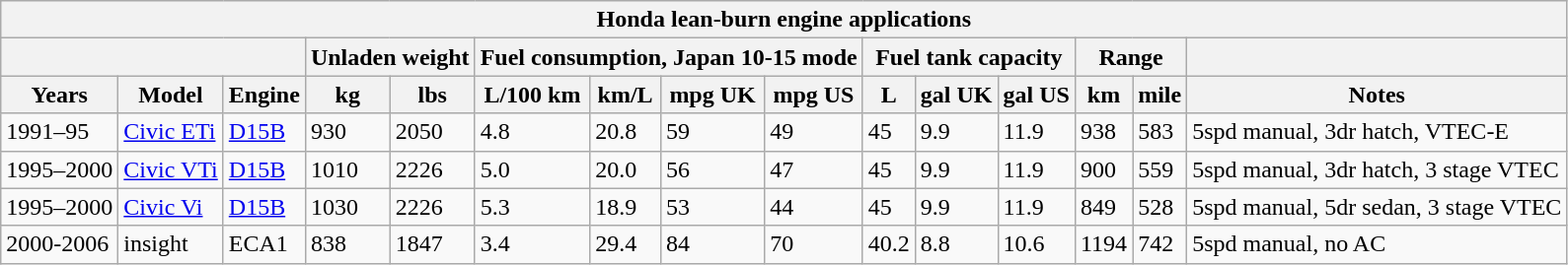<table class="wikitable">
<tr>
<th colspan="16">Honda lean-burn engine applications</th>
</tr>
<tr>
<th colspan="3"></th>
<th colspan="2">Unladen weight</th>
<th colspan="4">Fuel consumption, Japan 10-15 mode</th>
<th colspan="3">Fuel tank capacity</th>
<th colspan="2">Range</th>
<th colspan="1"></th>
</tr>
<tr>
<th>Years</th>
<th>Model</th>
<th>Engine</th>
<th>kg</th>
<th>lbs</th>
<th>L/100 km</th>
<th>km/L</th>
<th>mpg UK</th>
<th>mpg US</th>
<th>L</th>
<th>gal UK</th>
<th>gal US</th>
<th>km</th>
<th>mile</th>
<th>Notes</th>
</tr>
<tr>
<td>1991–95</td>
<td><a href='#'>Civic ETi</a></td>
<td><a href='#'>D15B</a></td>
<td>930</td>
<td>2050</td>
<td>4.8</td>
<td>20.8</td>
<td>59</td>
<td>49</td>
<td>45</td>
<td>9.9</td>
<td>11.9</td>
<td>938</td>
<td>583</td>
<td>5spd manual, 3dr hatch, VTEC-E</td>
</tr>
<tr>
<td>1995–2000</td>
<td><a href='#'>Civic VTi</a></td>
<td><a href='#'>D15B</a></td>
<td>1010</td>
<td>2226</td>
<td>5.0</td>
<td>20.0</td>
<td>56</td>
<td>47</td>
<td>45</td>
<td>9.9</td>
<td>11.9</td>
<td>900</td>
<td>559</td>
<td>5spd manual, 3dr hatch, 3 stage VTEC</td>
</tr>
<tr>
<td>1995–2000</td>
<td><a href='#'>Civic Vi</a></td>
<td><a href='#'>D15B</a></td>
<td>1030</td>
<td>2226</td>
<td>5.3</td>
<td>18.9</td>
<td>53</td>
<td>44</td>
<td>45</td>
<td>9.9</td>
<td>11.9</td>
<td>849</td>
<td>528</td>
<td>5spd manual, 5dr sedan, 3 stage VTEC</td>
</tr>
<tr>
<td>2000-2006</td>
<td>insight</td>
<td>ECA1</td>
<td>838</td>
<td>1847</td>
<td>3.4</td>
<td>29.4</td>
<td>84</td>
<td>70</td>
<td>40.2</td>
<td>8.8</td>
<td>10.6</td>
<td>1194</td>
<td>742</td>
<td>5spd manual, no AC</td>
</tr>
</table>
